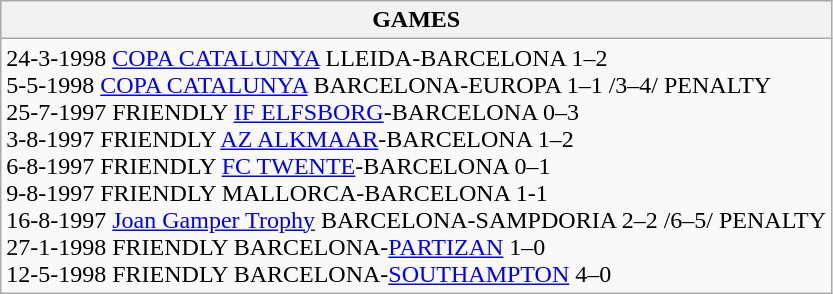<table class="wikitable collapsed">
<tr>
<th>GAMES </th>
</tr>
<tr>
<td>24-3-1998 <a href='#'>COPA CATALUNYA</a> LLEIDA-BARCELONA 1–2<br>5-5-1998 <a href='#'>COPA CATALUNYA</a> BARCELONA-EUROPA 1–1 /3–4/ PENALTY<br>25-7-1997 FRIENDLY <a href='#'>IF ELFSBORG</a>-BARCELONA 0–3<br>3-8-1997 FRIENDLY <a href='#'>AZ ALKMAAR</a>-BARCELONA 1–2<br>6-8-1997 FRIENDLY <a href='#'>FC TWENTE</a>-BARCELONA 0–1<br>9-8-1997 FRIENDLY MALLORCA-BARCELONA 1-1<br>16-8-1997 <a href='#'>Joan Gamper Trophy</a> BARCELONA-SAMPDORIA 2–2 /6–5/ PENALTY<br>27-1-1998 FRIENDLY BARCELONA-<a href='#'>PARTIZAN</a> 1–0<br>12-5-1998 FRIENDLY BARCELONA-<a href='#'>SOUTHAMPTON</a> 4–0</td>
</tr>
</table>
